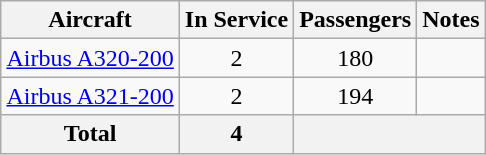<table class="wikitable" style="margin:1em auto; border-collapse:collapse;text-align:center">
<tr>
<th>Aircraft</th>
<th>In Service</th>
<th>Passengers</th>
<th>Notes</th>
</tr>
<tr>
<td><a href='#'>Airbus A320-200</a></td>
<td>2</td>
<td>180</td>
<td></td>
</tr>
<tr>
<td><a href='#'>Airbus A321-200</a></td>
<td>2</td>
<td>194</td>
<td></td>
</tr>
<tr>
<th>Total</th>
<th>4</th>
<th colspan="2"></th>
</tr>
</table>
